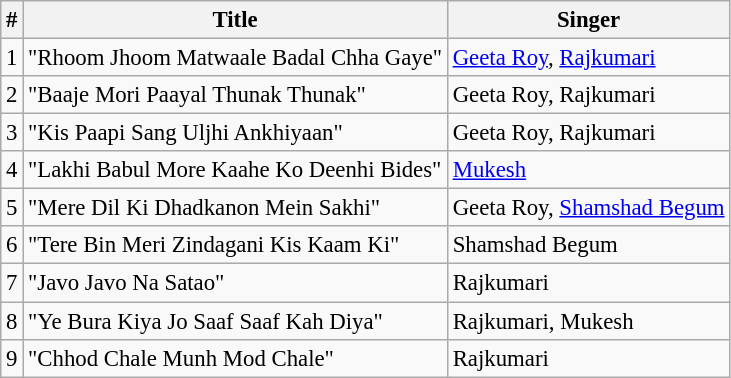<table class="wikitable" style="font-size:95%;">
<tr>
<th>#</th>
<th>Title</th>
<th>Singer</th>
</tr>
<tr>
<td>1</td>
<td>"Rhoom Jhoom Matwaale Badal Chha Gaye"</td>
<td><a href='#'>Geeta Roy</a>, <a href='#'>Rajkumari</a></td>
</tr>
<tr>
<td>2</td>
<td>"Baaje Mori Paayal Thunak Thunak"</td>
<td>Geeta Roy, Rajkumari</td>
</tr>
<tr>
<td>3</td>
<td>"Kis Paapi Sang Uljhi Ankhiyaan"</td>
<td>Geeta Roy, Rajkumari</td>
</tr>
<tr>
<td>4</td>
<td>"Lakhi Babul More Kaahe Ko Deenhi Bides"</td>
<td><a href='#'>Mukesh</a></td>
</tr>
<tr>
<td>5</td>
<td>"Mere Dil Ki Dhadkanon Mein Sakhi"</td>
<td>Geeta Roy, <a href='#'>Shamshad Begum</a></td>
</tr>
<tr>
<td>6</td>
<td>"Tere Bin Meri Zindagani Kis Kaam Ki"</td>
<td>Shamshad Begum</td>
</tr>
<tr>
<td>7</td>
<td>"Javo Javo Na Satao"</td>
<td>Rajkumari</td>
</tr>
<tr>
<td>8</td>
<td>"Ye Bura Kiya Jo Saaf Saaf Kah Diya"</td>
<td>Rajkumari, Mukesh</td>
</tr>
<tr>
<td>9</td>
<td>"Chhod Chale Munh Mod Chale"</td>
<td>Rajkumari</td>
</tr>
</table>
